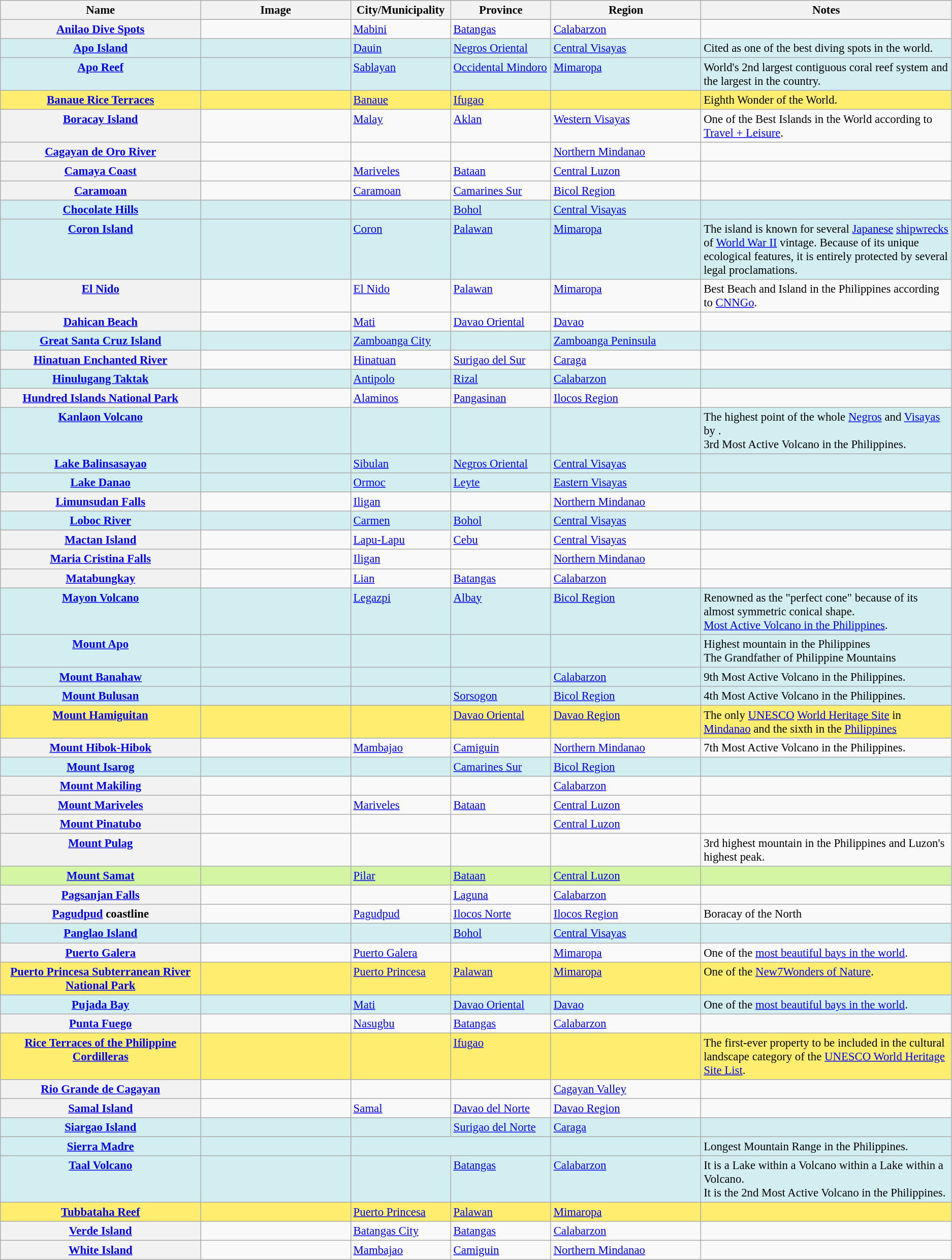<table class="wikitable plainrowheaders" style="font-size:95%;">
<tr style="vertical-align:top;">
<th scope="col" width="20%">Name</th>
<th scope="col" width="15%">Image</th>
<th scope="col" width="10%">City/Municipality</th>
<th scope="col" width="10%">Province</th>
<th scope="col" width="15%">Region</th>
<th scope="col" width="25%">Notes</th>
</tr>
<tr style="vertical-align:top;">
<th scope="row"><a href='#'>Anilao Dive Spots</a></th>
<td style="text-align:center;"></td>
<td><a href='#'>Mabini</a></td>
<td><a href='#'>Batangas</a></td>
<td><a href='#'>Calabarzon</a></td>
<td></td>
</tr>
<tr style="vertical-align:top;background-color:#D3EEF1;">
<th scope="row" style="background-color:#D3EEF1;"><a href='#'>Apo Island</a></th>
<td style="text-align:center;"></td>
<td><a href='#'>Dauin</a></td>
<td><a href='#'>Negros Oriental</a></td>
<td><a href='#'>Central Visayas</a></td>
<td>Cited as one of the best diving spots in the world.</td>
</tr>
<tr style="vertical-align:top;background-color:#D3EEF1;">
<th scope="row" style="background-color:#D3EEF1;"><a href='#'>Apo Reef</a></th>
<td style="text-align:center;"></td>
<td><a href='#'>Sablayan</a></td>
<td><a href='#'>Occidental Mindoro</a></td>
<td><a href='#'>Mimaropa</a></td>
<td>World's 2nd largest contiguous coral reef system and the largest in the country.</td>
</tr>
<tr style="vertical-align:top;background-color:#FFED70;">
<th scope="row" style="background-color:#FFED70;"><a href='#'>Banaue Rice Terraces</a></th>
<td style="text-align:center;"></td>
<td><a href='#'>Banaue</a></td>
<td><a href='#'>Ifugao</a></td>
<td></td>
<td>Eighth Wonder of the World.</td>
</tr>
<tr style="vertical-align:top;">
<th scope="row"><a href='#'>Boracay Island</a></th>
<td style="text-align:center;"></td>
<td><a href='#'>Malay</a></td>
<td><a href='#'>Aklan</a></td>
<td><a href='#'>Western Visayas</a></td>
<td>One of the Best Islands in the World according to <a href='#'>Travel + Leisure</a>.</td>
</tr>
<tr style="vertical-align:top;">
<th scope="row"><a href='#'>Cagayan de Oro River</a></th>
<td style="text-align:center;"></td>
<td></td>
<td></td>
<td><a href='#'>Northern Mindanao</a></td>
<td></td>
</tr>
<tr style="vertical-align:top;">
<th scope="row"><a href='#'>Camaya Coast</a></th>
<td style="text-align:center;"></td>
<td><a href='#'>Mariveles</a></td>
<td><a href='#'>Bataan</a></td>
<td><a href='#'>Central Luzon</a></td>
<td></td>
</tr>
<tr style="vertical-align:top;">
<th scope="row"><a href='#'>Caramoan</a></th>
<td style="text-align:center;"></td>
<td><a href='#'>Caramoan</a></td>
<td><a href='#'>Camarines Sur</a></td>
<td><a href='#'>Bicol Region</a></td>
<td></td>
</tr>
<tr style="vertical-align:top;background-color:#D3EEF1;">
<th scope="row" style="background-color:#D3EEF1;"><a href='#'>Chocolate Hills</a></th>
<td style="text-align:center;"></td>
<td></td>
<td><a href='#'>Bohol</a></td>
<td><a href='#'>Central Visayas</a></td>
<td></td>
</tr>
<tr style="vertical-align:top;background-color:#D3EEF1;">
<th scope="row" style="background-color:#D3EEF1;"><a href='#'>Coron Island</a></th>
<td style="text-align:center;"></td>
<td><a href='#'>Coron</a></td>
<td><a href='#'>Palawan</a></td>
<td><a href='#'>Mimaropa</a></td>
<td>The island is known for several <a href='#'>Japanese</a> <a href='#'>shipwrecks</a> of <a href='#'>World War II</a> vintage. Because of its unique ecological features, it is entirely protected by several legal proclamations.</td>
</tr>
<tr style="vertical-align:top;">
<th scope="row"><a href='#'>El Nido</a></th>
<td style="text-align:center;"></td>
<td><a href='#'>El Nido</a></td>
<td><a href='#'>Palawan</a></td>
<td><a href='#'>Mimaropa</a></td>
<td>Best Beach and Island in the Philippines according to <a href='#'>CNNGo</a>.</td>
</tr>
<tr style="vertical-align:top;">
<th scope="row"><a href='#'>Dahican Beach</a></th>
<td style="text-align:center;"></td>
<td><a href='#'>Mati</a></td>
<td><a href='#'>Davao Oriental</a></td>
<td><a href='#'>Davao</a></td>
<td></td>
</tr>
<tr style="vertical-align:top;background-color:#D3EEF1;">
<th scope="row" style="background-color:#D3EEF1;"><a href='#'>Great Santa Cruz Island</a></th>
<td style="text-align:center;"></td>
<td><a href='#'>Zamboanga City</a></td>
<td></td>
<td><a href='#'>Zamboanga Peninsula</a></td>
<td></td>
</tr>
<tr style="vertical-align:top;">
<th scope="row"><a href='#'>Hinatuan Enchanted River</a></th>
<td style="text-align:center;"></td>
<td><a href='#'>Hinatuan</a></td>
<td><a href='#'>Surigao del Sur</a></td>
<td><a href='#'>Caraga</a></td>
<td></td>
</tr>
<tr style="vertical-align:top;background-color:#D3EEF1;">
<th scope="row" style="background-color:#D3EEF1;"><a href='#'>Hinulugang Taktak</a></th>
<td style="text-align:center;"></td>
<td><a href='#'>Antipolo</a></td>
<td><a href='#'>Rizal</a></td>
<td><a href='#'>Calabarzon</a></td>
<td></td>
</tr>
<tr style="vertical-align:top;">
<th scope="row"><a href='#'>Hundred Islands National Park</a></th>
<td style="text-align:center;"></td>
<td><a href='#'>Alaminos</a></td>
<td><a href='#'>Pangasinan</a></td>
<td><a href='#'>Ilocos Region</a></td>
<td></td>
</tr>
<tr style="vertical-align:top;background-color:#D3EEF1;">
<th scope="row" style="background-color:#D3EEF1;"><a href='#'>Kanlaon Volcano</a></th>
<td style="text-align:center;"></td>
<td></td>
<td></td>
<td></td>
<td>The highest point of the whole <a href='#'>Negros</a> and <a href='#'>Visayas</a> by .<br>3rd Most Active Volcano in the Philippines.</td>
</tr>
<tr style="vertical-align:top;background-color:#D3EEF1;">
<th scope="row" style="background-color:#D3EEF1;"><a href='#'>Lake Balinsasayao</a></th>
<td style="text-align:center;"></td>
<td><a href='#'>Sibulan</a></td>
<td><a href='#'>Negros Oriental</a></td>
<td><a href='#'>Central Visayas</a></td>
<td></td>
</tr>
<tr style="vertical-align:top;background-color:#D3EEF1;">
<th scope="row" style="background-color:#D3EEF1;"><a href='#'>Lake Danao</a></th>
<td style="text-align:center;"></td>
<td><a href='#'>Ormoc</a></td>
<td><a href='#'>Leyte</a></td>
<td><a href='#'>Eastern Visayas</a></td>
<td></td>
</tr>
<tr style="vertical-align:top;">
<th scope="row"><a href='#'>Limunsudan Falls</a></th>
<td style="text-align:center;"></td>
<td><a href='#'>Iligan</a></td>
<td></td>
<td><a href='#'>Northern Mindanao</a></td>
<td></td>
</tr>
<tr style="vertical-align:top;background-color:#D3EEF1;">
<th scope="row" style="background-color:#D3EEF1;"><a href='#'>Loboc River</a></th>
<td style="text-align:center;"></td>
<td><a href='#'>Carmen</a></td>
<td><a href='#'>Bohol</a></td>
<td><a href='#'>Central Visayas</a></td>
<td></td>
</tr>
<tr style="vertical-align:top;">
<th scope="row"><a href='#'>Mactan Island</a></th>
<td style="text-align:center;"></td>
<td><a href='#'>Lapu-Lapu</a></td>
<td><a href='#'>Cebu</a></td>
<td><a href='#'>Central Visayas</a></td>
<td></td>
</tr>
<tr style="vertical-align:top;">
<th scope="row"><a href='#'>Maria Cristina Falls</a></th>
<td style="text-align:center;"></td>
<td><a href='#'>Iligan</a></td>
<td></td>
<td><a href='#'>Northern Mindanao</a></td>
<td></td>
</tr>
<tr style="vertical-align:top;">
<th scope="row"><a href='#'>Matabungkay</a></th>
<td style="text-align:center;"></td>
<td><a href='#'>Lian</a></td>
<td><a href='#'>Batangas</a></td>
<td><a href='#'>Calabarzon</a></td>
<td></td>
</tr>
<tr style="vertical-align:top;background-color:#D3EEF1;">
<th scope="row" style="background-color:#D3EEF1;"><a href='#'>Mayon Volcano</a></th>
<td style="text-align:center;"></td>
<td><a href='#'>Legazpi</a></td>
<td><a href='#'>Albay</a></td>
<td><a href='#'>Bicol Region</a></td>
<td>Renowned as the "perfect cone" because of its almost symmetric conical shape.<br><a href='#'>Most Active Volcano in the Philippines</a>.</td>
</tr>
<tr style="vertical-align:top;background-color:#D3EEF1;">
<th scope="row" style="background-color:#D3EEF1;"><a href='#'>Mount Apo</a></th>
<td style="text-align:center;"></td>
<td></td>
<td></td>
<td></td>
<td>Highest mountain in the Philippines<br>The Grandfather of Philippine Mountains</td>
</tr>
<tr style="vertical-align:top;background-color:#D3EEF1;">
<th scope="row" style="background-color:#D3EEF1;"><a href='#'>Mount Banahaw</a></th>
<td style="text-align:center;"></td>
<td></td>
<td></td>
<td><a href='#'>Calabarzon</a></td>
<td>9th Most Active Volcano in the Philippines.</td>
</tr>
<tr style="vertical-align:top;background-color:#D3EEF1;">
<th scope="row" style="background-color:#D3EEF1;"><a href='#'>Mount Bulusan</a></th>
<td style="text-align:center;"></td>
<td></td>
<td><a href='#'>Sorsogon</a></td>
<td><a href='#'>Bicol Region</a></td>
<td>4th Most Active Volcano in the Philippines.</td>
</tr>
<tr style="vertical-align:top;background-color:#FFED70;">
<th scope="row" style="background-color:#FFED70;"><a href='#'>Mount Hamiguitan</a></th>
<td style="text-align:center;"></td>
<td></td>
<td><a href='#'>Davao Oriental</a></td>
<td><a href='#'>Davao Region</a></td>
<td>The only <a href='#'>UNESCO</a> <a href='#'>World Heritage Site</a> in <a href='#'>Mindanao</a> and the sixth in the <a href='#'>Philippines</a></td>
</tr>
<tr style="vertical-align:top;">
<th scope="row"><a href='#'>Mount Hibok-Hibok</a></th>
<td style="text-align:center;"></td>
<td><a href='#'>Mambajao</a></td>
<td><a href='#'>Camiguin</a></td>
<td><a href='#'>Northern Mindanao</a></td>
<td>7th Most Active Volcano in the Philippines.</td>
</tr>
<tr style="vertical-align:top;background-color:#D3EEF1;">
<th scope="row" style="background-color:#D3EEF1;"><a href='#'>Mount Isarog</a></th>
<td style="text-align:center;"></td>
<td></td>
<td><a href='#'>Camarines Sur</a></td>
<td><a href='#'>Bicol Region</a></td>
<td></td>
</tr>
<tr style="vertical-align:top;">
<th scope="row"><a href='#'>Mount Makiling</a></th>
<td style="text-align:center;"></td>
<td></td>
<td></td>
<td><a href='#'>Calabarzon</a></td>
<td></td>
</tr>
<tr style="vertical-align:top;">
<th scope="row"><a href='#'>Mount Mariveles</a></th>
<td style="text-align:center;"></td>
<td><a href='#'>Mariveles</a></td>
<td><a href='#'>Bataan</a></td>
<td><a href='#'>Central Luzon</a></td>
<td></td>
</tr>
<tr style="vertical-align:top;">
<th scope="row"><a href='#'>Mount Pinatubo</a></th>
<td style="text-align:center;"></td>
<td></td>
<td></td>
<td><a href='#'>Central Luzon</a></td>
<td></td>
</tr>
<tr style="vertical-align:top;">
<th scope="row"><a href='#'>Mount Pulag</a></th>
<td style="text-align:center;"></td>
<td></td>
<td></td>
<td></td>
<td>3rd highest mountain in the Philippines and Luzon's highest peak.</td>
</tr>
<tr style="vertical-align:top;background-color:#D4F5A4;">
<th scope="row" style="background-color:#D4F5A4;"><a href='#'>Mount Samat</a></th>
<td style="text-align:center;"></td>
<td><a href='#'>Pilar</a></td>
<td><a href='#'>Bataan</a></td>
<td><a href='#'>Central Luzon</a></td>
<td></td>
</tr>
<tr style="vertical-align:top;">
<th scope="row"><a href='#'>Pagsanjan Falls</a></th>
<td style="text-align:center;"></td>
<td></td>
<td><a href='#'>Laguna</a></td>
<td><a href='#'>Calabarzon</a></td>
<td></td>
</tr>
<tr style="vertical-align:top;">
<th scope="row"><a href='#'>Pagudpud</a> coastline</th>
<td style="text-align:center;"></td>
<td><a href='#'>Pagudpud</a></td>
<td><a href='#'>Ilocos Norte</a></td>
<td><a href='#'>Ilocos Region</a></td>
<td>Boracay of the North</td>
</tr>
<tr style="vertical-align:top;background-color:#D3EEF1;">
<th scope="row" style="background-color:#D3EEF1;"><a href='#'>Panglao Island</a></th>
<td style="text-align:center;"></td>
<td></td>
<td><a href='#'>Bohol</a></td>
<td><a href='#'>Central Visayas</a></td>
<td></td>
</tr>
<tr style="vertical-align:top;">
<th scope="row"><a href='#'>Puerto Galera</a></th>
<td style="text-align:center;"></td>
<td><a href='#'>Puerto Galera</a></td>
<td></td>
<td><a href='#'>Mimaropa</a></td>
<td>One of the <a href='#'>most beautiful bays in the world</a>.</td>
</tr>
<tr style="vertical-align:top;background-color:#FFED70;">
<th scope="row" style="background-color:#FFED70;"><a href='#'>Puerto Princesa Subterranean River National Park</a></th>
<td style="text-align:center;"></td>
<td><a href='#'>Puerto Princesa</a></td>
<td><a href='#'>Palawan</a></td>
<td><a href='#'>Mimaropa</a></td>
<td>One of the <a href='#'>New7Wonders of Nature</a>.</td>
</tr>
<tr style="vertical-align:top;background-color:#D3EEF1;">
<th scope="row" style="background-color:#D3EEF1;"><a href='#'>Pujada Bay</a></th>
<td style="text-align:center;"></td>
<td><a href='#'>Mati</a></td>
<td><a href='#'>Davao Oriental</a></td>
<td><a href='#'>Davao</a></td>
<td>One of the <a href='#'>most beautiful bays in the world</a>.</td>
</tr>
<tr style="vertical-align:top;">
<th scope="row"><a href='#'>Punta Fuego</a></th>
<td style="text-align:center;"></td>
<td><a href='#'>Nasugbu</a></td>
<td><a href='#'>Batangas</a></td>
<td><a href='#'>Calabarzon</a></td>
<td></td>
</tr>
<tr style="vertical-align:top;background-color:#FFED70;">
<th scope="row" style="background-color:#FFED70;"><a href='#'>Rice Terraces of the Philippine Cordilleras</a></th>
<td style="text-align:center;"></td>
<td></td>
<td><a href='#'>Ifugao</a></td>
<td></td>
<td>The first-ever property to be included in the cultural landscape category of the <a href='#'>UNESCO World Heritage Site List</a>.</td>
</tr>
<tr style="vertical-align:top;">
<th scope="row"><a href='#'>Rio Grande de Cagayan</a></th>
<td style="text-align:center;"></td>
<td></td>
<td></td>
<td><a href='#'>Cagayan Valley</a></td>
<td></td>
</tr>
<tr style="vertical-align:top;">
<th scope="row"><a href='#'>Samal Island</a></th>
<td style="text-align:center;"></td>
<td><a href='#'>Samal</a></td>
<td><a href='#'>Davao del Norte</a></td>
<td><a href='#'>Davao Region</a></td>
<td></td>
</tr>
<tr style="vertical-align:top;background-color:#D3EEF1;">
<th scope="row" style="background-color:#D3EEF1;"><a href='#'>Siargao Island</a></th>
<td style="text-align:center;"></td>
<td></td>
<td><a href='#'>Surigao del Norte</a></td>
<td><a href='#'>Caraga</a></td>
<td></td>
</tr>
<tr style="vertical-align:top;background-color:#D3EEF1;">
<th scope="row" style="background-color:#D3EEF1;"><a href='#'>Sierra Madre</a></th>
<td style="text-align:center;"></td>
<td colspan=2></td>
<td></td>
<td>Longest Mountain Range in the Philippines.</td>
</tr>
<tr style="vertical-align:top;background-color:#D3EEF1;">
<th scope="row" style="background-color:#D3EEF1;"><a href='#'>Taal Volcano</a></th>
<td style="text-align:center;"></td>
<td></td>
<td><a href='#'>Batangas</a></td>
<td><a href='#'>Calabarzon</a></td>
<td>It is a Lake within a Volcano within a Lake within a Volcano.<br>It is the 2nd Most Active Volcano in the Philippines.</td>
</tr>
<tr style="vertical-align:top;background-color:#FFED70;">
<th scope="row" style="background-color:#FFED70;"><a href='#'>Tubbataha Reef</a></th>
<td style="text-align:center;"></td>
<td><a href='#'>Puerto Princesa</a></td>
<td><a href='#'>Palawan</a></td>
<td><a href='#'>Mimaropa</a></td>
<td></td>
</tr>
<tr style="vertical-align:top;">
<th scope="row"><a href='#'>Verde Island</a></th>
<td style="text-align:center;"></td>
<td><a href='#'>Batangas City</a></td>
<td><a href='#'>Batangas</a></td>
<td><a href='#'>Calabarzon</a></td>
<td></td>
</tr>
<tr style="vertical-align:top;">
<th scope="row"><a href='#'>White Island</a></th>
<td style="text-align:center;"></td>
<td><a href='#'>Mambajao</a></td>
<td><a href='#'>Camiguin</a></td>
<td><a href='#'>Northern Mindanao</a></td>
<td></td>
</tr>
</table>
